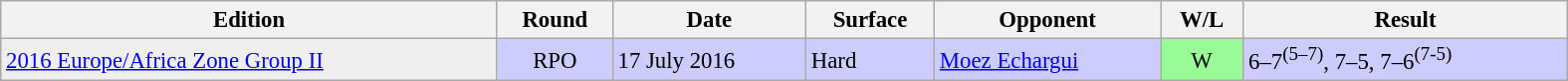<table class="wikitable" style="font-size:95%;" width="1050">
<tr>
<th>Edition</th>
<th>Round</th>
<th>Date</th>
<th>Surface</th>
<th>Opponent</th>
<th>W/L</th>
<th>Result</th>
</tr>
<tr bgcolor=#CCCCFF>
<td bgcolor=#efefef><a href='#'>2016 Europe/Africa Zone Group II</a></td>
<td align=center>RPO</td>
<td>17 July 2016</td>
<td>Hard</td>
<td> <a href='#'>Moez Echargui</a></td>
<td bgcolor="#98FB98" align="center">W</td>
<td>6–7<sup>(5–7)</sup>, 7–5, 7–6<sup>(7-5)</sup></td>
</tr>
</table>
